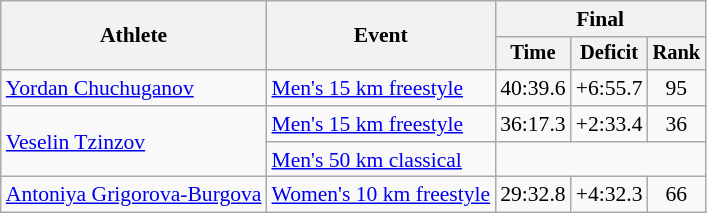<table class="wikitable" style="font-size:90%">
<tr>
<th rowspan=2>Athlete</th>
<th rowspan=2>Event</th>
<th colspan=3>Final</th>
</tr>
<tr style="font-size: 95%">
<th>Time</th>
<th>Deficit</th>
<th>Rank</th>
</tr>
<tr align=center>
<td align=left><a href='#'>Yordan Chuchuganov</a></td>
<td align=left><a href='#'>Men's 15 km freestyle</a></td>
<td>40:39.6</td>
<td>+6:55.7</td>
<td>95</td>
</tr>
<tr align=center>
<td align=left rowspan=2><a href='#'>Veselin Tzinzov</a></td>
<td align=left><a href='#'>Men's 15 km freestyle</a></td>
<td>36:17.3</td>
<td>+2:33.4</td>
<td>36</td>
</tr>
<tr align=center>
<td align=left><a href='#'>Men's 50 km classical</a></td>
<td colspan=3></td>
</tr>
<tr align=center>
<td align=left><a href='#'>Antoniya Grigorova-Burgova</a></td>
<td align=left><a href='#'>Women's 10 km freestyle</a></td>
<td>29:32.8</td>
<td>+4:32.3</td>
<td>66</td>
</tr>
</table>
